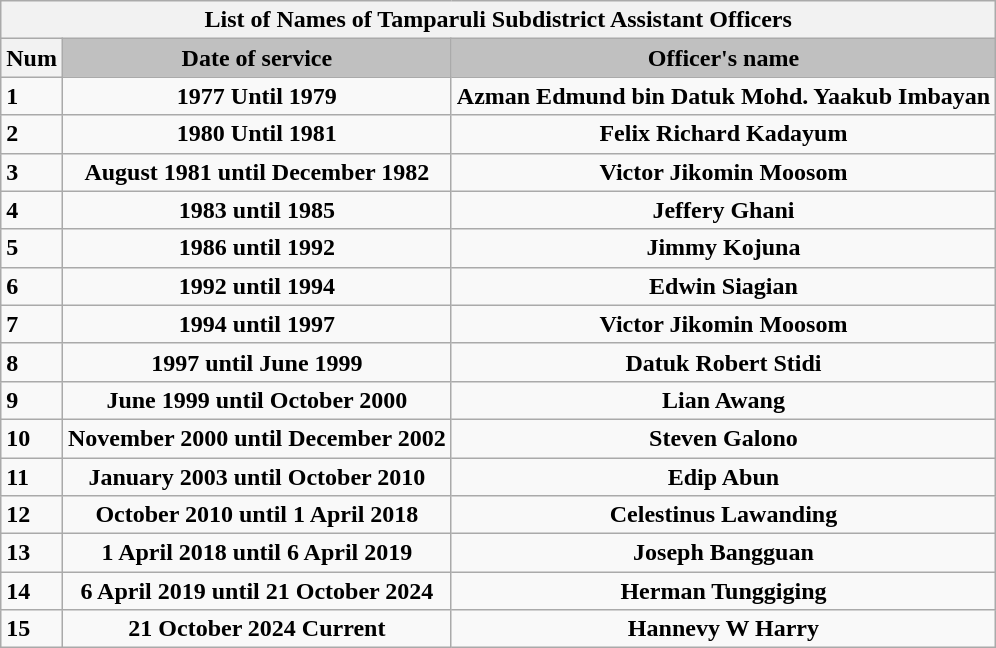<table class="wikitable" width="auto" style="text-align: center">
<tr>
<th colspan="6">List of Names of Tamparuli Subdistrict Assistant Officers</th>
</tr>
<tr style="background:#efefef;">
<th><strong>Num</strong></th>
<td style="background: silver"><strong>Date of service</strong></td>
<td style="background: silver"><strong>Officer's name</strong></td>
</tr>
<tr>
<td style="text-align:left;"><strong>1</strong></td>
<td style="text-align:center;"><strong>1977 Until 1979</strong></td>
<td style="text-align:center;"><strong>Azman Edmund bin Datuk Mohd. Yaakub Imbayan</strong></td>
</tr>
<tr>
<td style="text-align:left;"><strong>2</strong></td>
<td style="text-align:center;"><strong>1980 Until 1981</strong></td>
<td style="text-align:center;"><strong>Felix Richard Kadayum</strong></td>
</tr>
<tr>
<td style="text-align:left;"><strong>3</strong></td>
<td style="text-align:center;"><strong>August 1981 until December 1982</strong></td>
<td style="text-align:center;"><strong>Victor Jikomin Moosom</strong></td>
</tr>
<tr>
<td style="text-align:left;"><strong>4</strong></td>
<td style="text-align:center;"><strong>1983 until 1985</strong></td>
<td style="text-align:center;"><strong>Jeffery Ghani</strong></td>
</tr>
<tr>
<td style="text-align:left;"><strong>5</strong></td>
<td style="text-align:center;"><strong>1986 until 1992</strong></td>
<td style="text-align:center;"><strong>Jimmy Kojuna</strong></td>
</tr>
<tr>
<td style="text-align:left;"><strong>6</strong></td>
<td style="text-align:center;"><strong>1992 until 1994</strong></td>
<td style="text-align:center;"><strong>Edwin Siagian</strong></td>
</tr>
<tr>
<td style="text-align:left;"><strong>7</strong></td>
<td style="text-align:center;"><strong>1994 until 1997</strong></td>
<td style="text-align:center;"><strong>Victor Jikomin Moosom</strong></td>
</tr>
<tr>
<td style="text-align:left;"><strong>8</strong></td>
<td style="text-align:center;"><strong>1997 until June 1999</strong></td>
<td style="text-align:center;"><strong>Datuk Robert Stidi</strong></td>
</tr>
<tr>
<td style="text-align:left;"><strong>9</strong></td>
<td style="text-align:center;"><strong>June 1999 until October 2000</strong></td>
<td style="text-align:center;"><strong>Lian Awang</strong></td>
</tr>
<tr>
<td style="text-align:left;"><strong>10</strong></td>
<td style="text-align:center;"><strong>November 2000 until December 2002</strong></td>
<td style="text-align:center;"><strong>Steven Galono</strong></td>
</tr>
<tr>
<td style="text-align:left;"><strong>11</strong></td>
<td style="text-align:center;"><strong>January 2003 until October 2010</strong></td>
<td style="text-align:center;"><strong>Edip Abun</strong></td>
</tr>
<tr>
<td style="text-align:left;"><strong>12</strong></td>
<td style="text-align:center;"><strong>October 2010 until 1 April 2018</strong></td>
<td style="text-align:center;"><strong>Celestinus Lawanding</strong></td>
</tr>
<tr>
<td style="text-align:left;"><strong>13</strong></td>
<td style="text-align:center;"><strong>1 April 2018 until 6 April 2019</strong></td>
<td style="text-align:center;"><strong>Joseph Bangguan</strong></td>
</tr>
<tr>
<td style="text-align:left;"><strong>14</strong></td>
<td style="text-align:center;"><strong>6 April 2019 until 21 October 2024</strong></td>
<td style="text-align:center;"><strong>Herman Tunggiging</strong></td>
</tr>
<tr>
<td style="text-align:left;"><strong>15</strong></td>
<td style="text-align:center;"><strong>21 October 2024 Current</strong></td>
<td style="text-align:center;"><strong>Hannevy W Harry</strong></td>
</tr>
</table>
